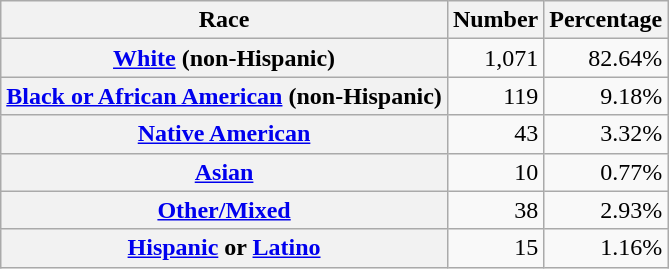<table class="wikitable" style="text-align:right">
<tr>
<th scope="col">Race</th>
<th scope="col">Number</th>
<th scope="col">Percentage</th>
</tr>
<tr>
<th scope="row"><a href='#'>White</a> (non-Hispanic)</th>
<td>1,071</td>
<td>82.64%</td>
</tr>
<tr>
<th scope="row"><a href='#'>Black or African American</a> (non-Hispanic)</th>
<td>119</td>
<td>9.18%</td>
</tr>
<tr>
<th scope="row"><a href='#'>Native American</a></th>
<td>43</td>
<td>3.32%</td>
</tr>
<tr>
<th scope="row"><a href='#'>Asian</a></th>
<td>10</td>
<td>0.77%</td>
</tr>
<tr>
<th scope="row"><a href='#'>Other/Mixed</a></th>
<td>38</td>
<td>2.93%</td>
</tr>
<tr>
<th scope="row"><a href='#'>Hispanic</a> or <a href='#'>Latino</a></th>
<td>15</td>
<td>1.16%</td>
</tr>
</table>
